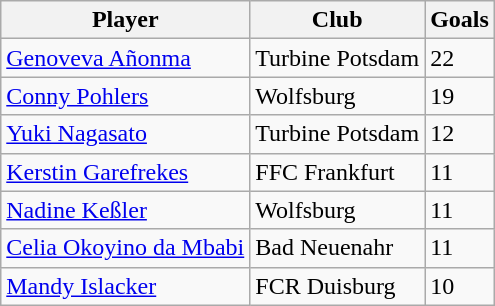<table class="wikitable">
<tr>
<th>Player</th>
<th>Club</th>
<th>Goals</th>
</tr>
<tr>
<td><a href='#'>Genoveva Añonma</a></td>
<td>Turbine Potsdam</td>
<td>22</td>
</tr>
<tr>
<td><a href='#'>Conny Pohlers</a></td>
<td>Wolfsburg</td>
<td>19</td>
</tr>
<tr>
<td><a href='#'>Yuki Nagasato</a></td>
<td>Turbine Potsdam</td>
<td>12</td>
</tr>
<tr>
<td><a href='#'>Kerstin Garefrekes</a></td>
<td>FFC Frankfurt</td>
<td>11</td>
</tr>
<tr>
<td><a href='#'>Nadine Keßler</a></td>
<td>Wolfsburg</td>
<td>11</td>
</tr>
<tr>
<td><a href='#'>Celia Okoyino da Mbabi</a></td>
<td>Bad Neuenahr</td>
<td>11</td>
</tr>
<tr>
<td><a href='#'>Mandy Islacker</a></td>
<td>FCR Duisburg</td>
<td>10</td>
</tr>
</table>
